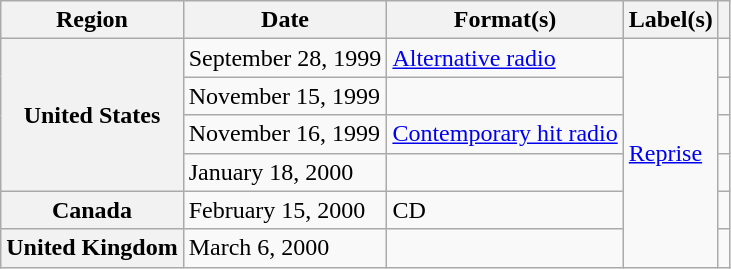<table class="wikitable plainrowheaders">
<tr>
<th scope="col">Region</th>
<th scope="col">Date</th>
<th scope="col">Format(s)</th>
<th scope="col">Label(s)</th>
<th scope="col"></th>
</tr>
<tr>
<th scope="row" rowspan="4">United States</th>
<td>September 28, 1999</td>
<td><a href='#'>Alternative radio</a></td>
<td rowspan="6"><a href='#'>Reprise</a></td>
<td align="center"></td>
</tr>
<tr>
<td>November 15, 1999</td>
<td></td>
<td align="center"></td>
</tr>
<tr>
<td>November 16, 1999</td>
<td><a href='#'>Contemporary hit radio</a></td>
<td align="center"></td>
</tr>
<tr>
<td>January 18, 2000</td>
<td></td>
<td align="center"></td>
</tr>
<tr>
<th scope="row">Canada</th>
<td>February 15, 2000</td>
<td>CD</td>
<td align="center"></td>
</tr>
<tr>
<th scope="row">United Kingdom</th>
<td>March 6, 2000</td>
<td></td>
<td align="center"></td>
</tr>
</table>
